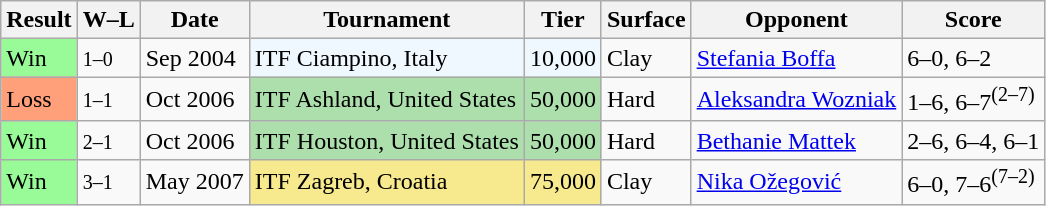<table class="sortable wikitable">
<tr>
<th>Result</th>
<th class=unsortable>W–L</th>
<th>Date</th>
<th>Tournament</th>
<th>Tier</th>
<th>Surface</th>
<th>Opponent</th>
<th class=unsortable>Score</th>
</tr>
<tr>
<td style="background:#98fb98;">Win</td>
<td><small>1–0</small></td>
<td>Sep 2004</td>
<td style="background:#f0f8ff;">ITF Ciampino, Italy</td>
<td style="background:#f0f8ff;">10,000</td>
<td>Clay</td>
<td> <a href='#'>Stefania Boffa</a></td>
<td>6–0, 6–2</td>
</tr>
<tr>
<td bgcolor=FFA07A>Loss</td>
<td><small>1–1</small></td>
<td>Oct 2006</td>
<td bgcolor=ADDFAD>ITF Ashland, United States</td>
<td bgcolor=ADDFAD>50,000</td>
<td>Hard</td>
<td> <a href='#'>Aleksandra Wozniak</a></td>
<td>1–6, 6–7<sup>(2–7)</sup></td>
</tr>
<tr>
<td style="background:#98fb98;">Win</td>
<td><small>2–1</small></td>
<td>Oct 2006</td>
<td bgcolor=ADDFAD>ITF Houston, United States</td>
<td bgcolor=ADDFAD>50,000</td>
<td>Hard</td>
<td> <a href='#'>Bethanie Mattek</a></td>
<td>2–6, 6–4, 6–1</td>
</tr>
<tr>
<td style="background:#98fb98;">Win</td>
<td><small>3–1</small></td>
<td>May 2007</td>
<td bgcolor="#F7E98E">ITF Zagreb, Croatia</td>
<td bgcolor="#F7E98E">75,000</td>
<td>Clay</td>
<td> <a href='#'>Nika Ožegović</a></td>
<td>6–0, 7–6<sup>(7–2)</sup></td>
</tr>
</table>
